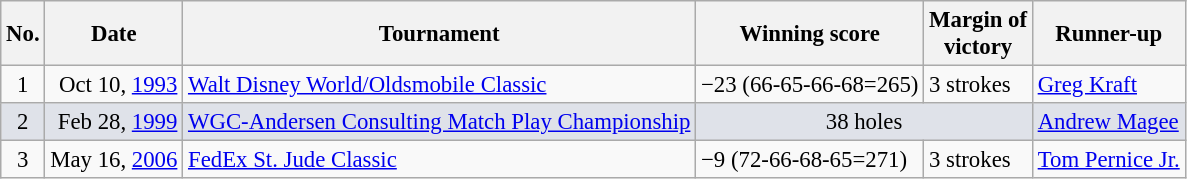<table class="wikitable" style="font-size:95%;">
<tr>
<th>No.</th>
<th>Date</th>
<th>Tournament</th>
<th>Winning score</th>
<th>Margin of<br>victory</th>
<th>Runner-up</th>
</tr>
<tr>
<td align=center>1</td>
<td align=right>Oct 10, <a href='#'>1993</a></td>
<td><a href='#'>Walt Disney World/Oldsmobile Classic</a></td>
<td>−23 (66-65-66-68=265)</td>
<td>3 strokes</td>
<td> <a href='#'>Greg Kraft</a></td>
</tr>
<tr style="background:#dfe2e9;">
<td align=center>2</td>
<td align=right>Feb 28, <a href='#'>1999</a></td>
<td><a href='#'>WGC-Andersen Consulting Match Play Championship</a></td>
<td colspan=2 align=center>38 holes</td>
<td> <a href='#'>Andrew Magee</a></td>
</tr>
<tr>
<td align=center>3</td>
<td align=right>May 16, <a href='#'>2006</a></td>
<td><a href='#'>FedEx St. Jude Classic</a></td>
<td>−9 (72-66-68-65=271)</td>
<td>3 strokes</td>
<td> <a href='#'>Tom Pernice Jr.</a></td>
</tr>
</table>
